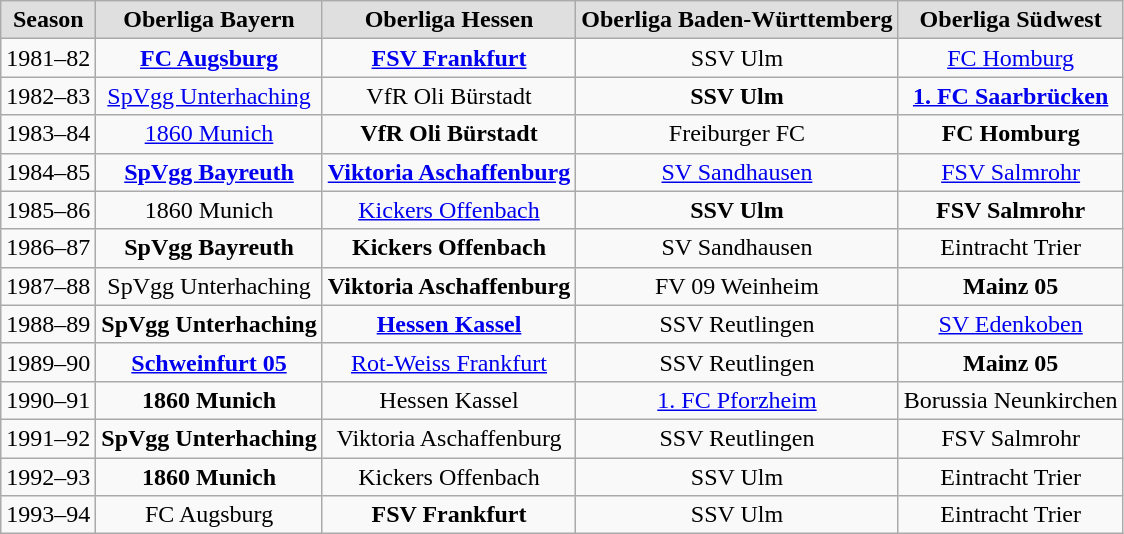<table class="wikitable">
<tr style="text-align:center; background:#dfdfdf;">
<td><strong>Season</strong></td>
<td><strong>Oberliga Bayern</strong></td>
<td><strong>Oberliga Hessen</strong></td>
<td><strong>Oberliga Baden-Württemberg</strong></td>
<td><strong>Oberliga Südwest</strong></td>
</tr>
<tr style="text-align:center;">
<td>1981–82</td>
<td><strong><a href='#'>FC Augsburg</a></strong></td>
<td><strong><a href='#'>FSV Frankfurt</a></strong></td>
<td>SSV Ulm</td>
<td><a href='#'>FC Homburg</a></td>
</tr>
<tr style="text-align:center;">
<td>1982–83</td>
<td><a href='#'>SpVgg Unterhaching</a></td>
<td>VfR Oli Bürstadt</td>
<td><strong>SSV Ulm</strong></td>
<td><strong><a href='#'>1. FC Saarbrücken</a></strong></td>
</tr>
<tr style="text-align:center;">
<td>1983–84</td>
<td><a href='#'>1860 Munich</a></td>
<td><strong>VfR Oli Bürstadt</strong></td>
<td>Freiburger FC</td>
<td><strong>FC Homburg</strong></td>
</tr>
<tr style="text-align:center;">
<td>1984–85</td>
<td><strong><a href='#'>SpVgg Bayreuth</a></strong></td>
<td><strong><a href='#'>Viktoria Aschaffenburg</a></strong></td>
<td><a href='#'>SV Sandhausen</a></td>
<td><a href='#'>FSV Salmrohr</a></td>
</tr>
<tr style="text-align:center;">
<td>1985–86</td>
<td>1860 Munich</td>
<td><a href='#'>Kickers Offenbach</a></td>
<td><strong>SSV Ulm</strong></td>
<td><strong>FSV Salmrohr</strong></td>
</tr>
<tr style="text-align:center;">
<td>1986–87</td>
<td><strong>SpVgg Bayreuth</strong></td>
<td><strong>Kickers Offenbach</strong></td>
<td>SV Sandhausen</td>
<td>Eintracht Trier</td>
</tr>
<tr style="text-align:center;">
<td>1987–88</td>
<td>SpVgg Unterhaching</td>
<td><strong>Viktoria Aschaffenburg</strong></td>
<td>FV 09 Weinheim</td>
<td><strong>Mainz 05</strong></td>
</tr>
<tr style="text-align:center;">
<td>1988–89</td>
<td><strong>SpVgg Unterhaching</strong></td>
<td><strong><a href='#'>Hessen Kassel</a></strong></td>
<td>SSV Reutlingen</td>
<td><a href='#'>SV Edenkoben</a></td>
</tr>
<tr style="text-align:center;">
<td>1989–90</td>
<td><strong><a href='#'>Schweinfurt 05</a></strong></td>
<td><a href='#'>Rot-Weiss Frankfurt</a></td>
<td>SSV Reutlingen</td>
<td><strong>Mainz 05</strong></td>
</tr>
<tr style="text-align:center;">
<td>1990–91</td>
<td><strong>1860 Munich</strong></td>
<td>Hessen Kassel</td>
<td><a href='#'>1. FC Pforzheim</a></td>
<td>Borussia Neunkirchen</td>
</tr>
<tr style="text-align:center;">
<td>1991–92</td>
<td><strong>SpVgg Unterhaching</strong></td>
<td>Viktoria Aschaffenburg</td>
<td>SSV Reutlingen</td>
<td>FSV Salmrohr</td>
</tr>
<tr style="text-align:center;">
<td>1992–93</td>
<td><strong>1860 Munich</strong></td>
<td>Kickers Offenbach</td>
<td>SSV Ulm</td>
<td>Eintracht Trier</td>
</tr>
<tr style="text-align:center;">
<td>1993–94</td>
<td>FC Augsburg</td>
<td><strong>FSV Frankfurt</strong></td>
<td>SSV Ulm</td>
<td>Eintracht Trier</td>
</tr>
</table>
